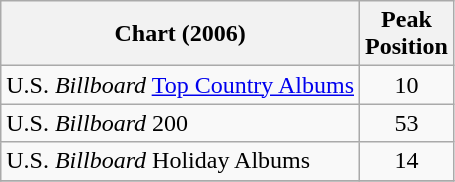<table class="wikitable">
<tr>
<th>Chart (2006)</th>
<th>Peak<br>Position</th>
</tr>
<tr>
<td>U.S. <em>Billboard</em> <a href='#'>Top Country Albums</a></td>
<td align="center">10</td>
</tr>
<tr>
<td>U.S. <em>Billboard</em> 200</td>
<td align="center">53</td>
</tr>
<tr>
<td>U.S. <em>Billboard</em> Holiday Albums</td>
<td align="center">14</td>
</tr>
<tr>
</tr>
</table>
